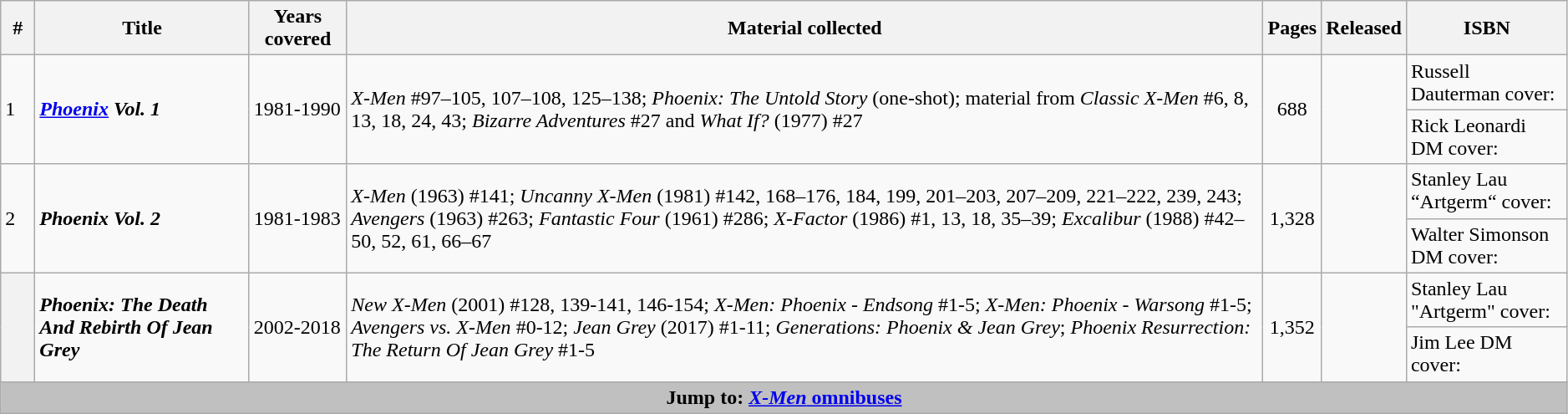<table class="wikitable sortable" width="99%">
<tr>
<th class="unsortable" width="20px">#</th>
<th>Title</th>
<th>Years covered</th>
<th class="unsortable">Material collected</th>
<th>Pages</th>
<th>Released</th>
<th class="unsortable">ISBN</th>
</tr>
<tr>
<td rowspan=2>1</td>
<td rowspan=2><strong><em><a href='#'>Phoenix</a> Vol. 1</em></strong></td>
<td rowspan=2> 1981-1990</td>
<td rowspan=2><em>X-Men</em> #97–105, 107–108, 125–138; <em>Phoenix: The Untold Story</em> (one-shot); material from <em>Classic X-Men</em> #6, 8, 13, 18, 24, 43; <em>Bizarre Adventures</em> #27 and <em>What If?</em> (1977) #27</td>
<td rowspan=2 style="text-align: center;">688</td>
<td rowspan=2></td>
<td>Russell Dauterman cover: </td>
</tr>
<tr>
<td>Rick Leonardi DM cover: </td>
</tr>
<tr>
<td rowspan=2>2</td>
<td rowspan=2><strong><em>Phoenix Vol. 2</em></strong></td>
<td rowspan=2>1981-1983</td>
<td rowspan=2><em>X-Men</em> (1963) #141; <em>Uncanny X-Men</em> (1981) #142, 168–176, 184, 199, 201–203, 207–209, 221–222, 239, 243; <em>Avengers</em> (1963) #263; <em>Fantastic Four</em> (1961) #286; <em>X-Factor</em> (1986) #1, 13, 18, 35–39; <em>Excalibur</em> (1988) #42–50, 52, 61, 66–67</td>
<td rowspan=2 style="text-align: center;">1,328</td>
<td rowspan=2></td>
<td>Stanley Lau “Artgerm“ cover: </td>
</tr>
<tr>
<td>Walter Simonson DM cover: </td>
</tr>
<tr>
<th style="background-color: light grey;" rowspan=2></th>
<td rowspan=2><strong><em>Phoenix: The Death And Rebirth Of Jean Grey</em></strong></td>
<td rowspan=2>2002-2018</td>
<td rowspan=2><em>New X-Men</em> (2001) #128, 139-141, 146-154; <em>X-Men: Phoenix - Endsong</em> #1-5; <em>X-Men: Phoenix - Warsong</em> #1-5; <em>Avengers vs. X-Men</em> #0-12; <em>Jean Grey</em> (2017) #1-11; <em>Generations: Phoenix & Jean Grey</em>; <em>Phoenix Resurrection: The Return Of Jean Grey</em> #1-5</td>
<td rowspan=2 style="text-align: center;">1,352</td>
<td rowspan=2></td>
<td>Stanley Lau "Artgerm" cover: </td>
</tr>
<tr>
<td>Jim Lee DM cover: </td>
</tr>
<tr>
<th colspan=7 style="background-color: silver;">Jump to: <a href='#'><em>X-Men</em> omnibuses</a></th>
</tr>
</table>
